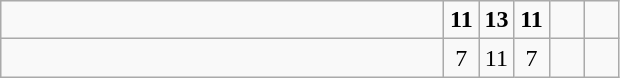<table class="wikitable">
<tr>
<td style="width:18em"><strong></strong></td>
<td align=center style="width:1em"><strong>11</strong></td>
<td align=center style="width:1em"><strong>13</strong></td>
<td align=center style="width:1em"><strong>11</strong></td>
<td align=center style="width:1em"></td>
<td align=center style="width:1em"></td>
</tr>
<tr>
<td style="width:18em"></td>
<td align=center style="width:1em">7</td>
<td align=center style="width:1em">11</td>
<td align=center style="width:1em">7</td>
<td align=center style="width:1em"></td>
<td align=center style="width:1em"></td>
</tr>
</table>
